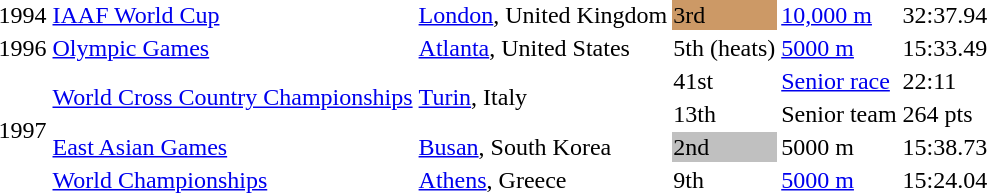<table>
<tr>
<td>1994</td>
<td><a href='#'>IAAF World Cup</a></td>
<td><a href='#'>London</a>, United Kingdom</td>
<td bgcolor=cc9966>3rd</td>
<td><a href='#'>10,000 m</a></td>
<td>32:37.94</td>
</tr>
<tr>
<td>1996</td>
<td><a href='#'>Olympic Games</a></td>
<td><a href='#'>Atlanta</a>, United States</td>
<td>5th (heats)</td>
<td><a href='#'>5000 m</a></td>
<td>15:33.49</td>
</tr>
<tr>
<td rowspan=4>1997</td>
<td rowspan=2><a href='#'>World Cross Country Championships</a></td>
<td rowspan=2><a href='#'>Turin</a>, Italy</td>
<td>41st</td>
<td><a href='#'>Senior race</a></td>
<td>22:11</td>
</tr>
<tr>
<td>13th</td>
<td>Senior team</td>
<td>264 pts</td>
</tr>
<tr>
<td><a href='#'>East Asian Games</a></td>
<td><a href='#'>Busan</a>, South Korea</td>
<td bgcolor=silver>2nd</td>
<td>5000 m</td>
<td>15:38.73</td>
</tr>
<tr>
<td><a href='#'>World Championships</a></td>
<td><a href='#'>Athens</a>, Greece</td>
<td>9th</td>
<td><a href='#'>5000 m</a></td>
<td>15:24.04</td>
</tr>
</table>
